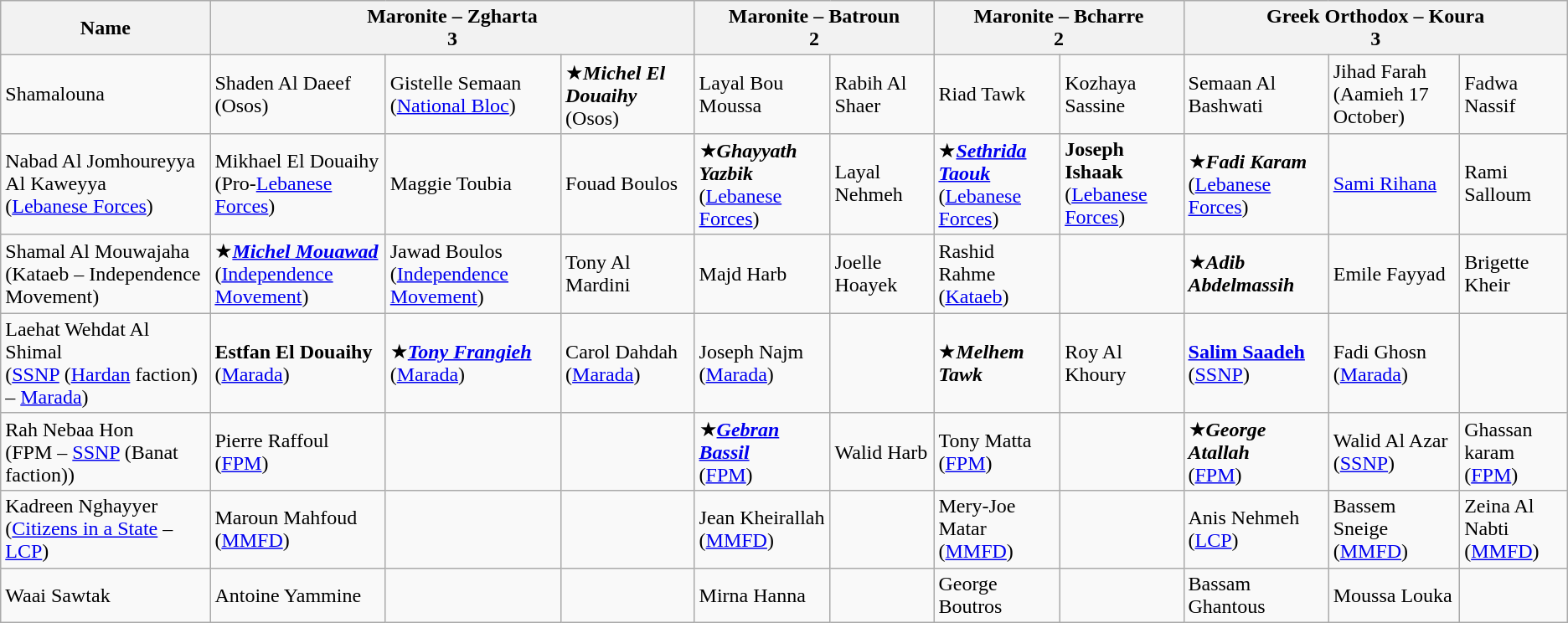<table class="wikitable">
<tr>
<th>Name</th>
<th colspan="3">Maronite – Zgharta<br>3</th>
<th colspan="2">Maronite – Batroun<br>2</th>
<th colspan="2">Maronite – Bcharre<br>2</th>
<th colspan="3">Greek Orthodox – Koura<br>3</th>
</tr>
<tr>
<td>Shamalouna</td>
<td>Shaden Al Daeef<br>(Osos)</td>
<td>Gistelle Semaan<br>(<a href='#'>National Bloc</a>)</td>
<td>★<strong><em>Michel El Douaihy</em></strong><br>(Osos)</td>
<td>Layal Bou Moussa</td>
<td>Rabih Al Shaer</td>
<td>Riad Tawk</td>
<td>Kozhaya Sassine</td>
<td>Semaan Al Bashwati</td>
<td>Jihad Farah<br>(Aamieh 17 October)</td>
<td>Fadwa Nassif</td>
</tr>
<tr>
<td>Nabad Al Jomhoureyya Al Kaweyya<br>(<a href='#'>Lebanese Forces</a>)</td>
<td>Mikhael El Douaihy<br>(Pro-<a href='#'>Lebanese Forces</a>)</td>
<td>Maggie Toubia</td>
<td>Fouad Boulos</td>
<td>★<strong><em>Ghayyath Yazbik</em></strong><br>(<a href='#'>Lebanese Forces</a>)</td>
<td>Layal Nehmeh</td>
<td>★<strong><em><a href='#'>Sethrida Taouk</a></em></strong><br>(<a href='#'>Lebanese Forces</a>)</td>
<td><strong>Joseph Ishaak</strong><br>(<a href='#'>Lebanese Forces</a>)</td>
<td>★<strong><em>Fadi Karam</em></strong><br>(<a href='#'>Lebanese Forces</a>)</td>
<td><a href='#'>Sami Rihana</a></td>
<td>Rami Salloum</td>
</tr>
<tr>
<td>Shamal Al Mouwajaha<br>(Kataeb – Independence Movement)</td>
<td>★<strong><em><a href='#'>Michel Mouawad</a></em></strong><br>(<a href='#'>Independence Movement</a>)</td>
<td>Jawad Boulos<br>(<a href='#'>Independence Movement</a>)</td>
<td>Tony Al Mardini</td>
<td>Majd Harb</td>
<td>Joelle Hoayek</td>
<td>Rashid Rahme<br>(<a href='#'>Kataeb</a>)</td>
<td></td>
<td>★<strong><em>Adib Abdelmassih</em></strong></td>
<td>Emile Fayyad</td>
<td>Brigette Kheir</td>
</tr>
<tr>
<td>Laehat Wehdat Al Shimal<br>(<a href='#'>SSNP</a> (<a href='#'>Hardan</a> faction) – <a href='#'>Marada</a>)</td>
<td><strong>Estfan El Douaihy</strong><br>(<a href='#'>Marada</a>)</td>
<td>★<strong><em><a href='#'>Tony Frangieh</a></em></strong><br>(<a href='#'>Marada</a>)</td>
<td>Carol Dahdah<br>(<a href='#'>Marada</a>)</td>
<td>Joseph Najm<br>(<a href='#'>Marada</a>)</td>
<td></td>
<td>★<strong><em>Melhem Tawk</em></strong></td>
<td>Roy Al Khoury</td>
<td><strong><a href='#'>Salim Saadeh</a></strong><br>(<a href='#'>SSNP</a>)</td>
<td>Fadi Ghosn<br>(<a href='#'>Marada</a>)</td>
<td></td>
</tr>
<tr>
<td>Rah Nebaa Hon<br>(FPM – <a href='#'>SSNP</a> (Banat faction))</td>
<td>Pierre Raffoul<br>(<a href='#'>FPM</a>)</td>
<td></td>
<td></td>
<td>★<strong><em><a href='#'>Gebran Bassil</a></em></strong><br>(<a href='#'>FPM</a>)</td>
<td>Walid Harb</td>
<td>Tony Matta<br>(<a href='#'>FPM</a>)</td>
<td></td>
<td>★<strong><em>George Atallah</em></strong><br>(<a href='#'>FPM</a>)</td>
<td>Walid Al Azar<br>(<a href='#'>SSNP</a>)</td>
<td>Ghassan karam<br>(<a href='#'>FPM</a>)</td>
</tr>
<tr>
<td>Kadreen Nghayyer<br>(<a href='#'>Citizens in a State</a> – <a href='#'>LCP</a>)</td>
<td>Maroun Mahfoud<br>(<a href='#'>MMFD</a>)</td>
<td></td>
<td></td>
<td>Jean Kheirallah<br>(<a href='#'>MMFD</a>)</td>
<td></td>
<td>Mery-Joe<br>Matar (<a href='#'>MMFD</a>)</td>
<td></td>
<td>Anis Nehmeh<br>(<a href='#'>LCP</a>)</td>
<td>Bassem Sneige<br>(<a href='#'>MMFD</a>)</td>
<td>Zeina Al Nabti<br>(<a href='#'>MMFD</a>)</td>
</tr>
<tr>
<td>Waai Sawtak</td>
<td>Antoine Yammine</td>
<td></td>
<td></td>
<td>Mirna Hanna</td>
<td></td>
<td>George Boutros</td>
<td></td>
<td>Bassam Ghantous</td>
<td>Moussa Louka</td>
<td></td>
</tr>
</table>
